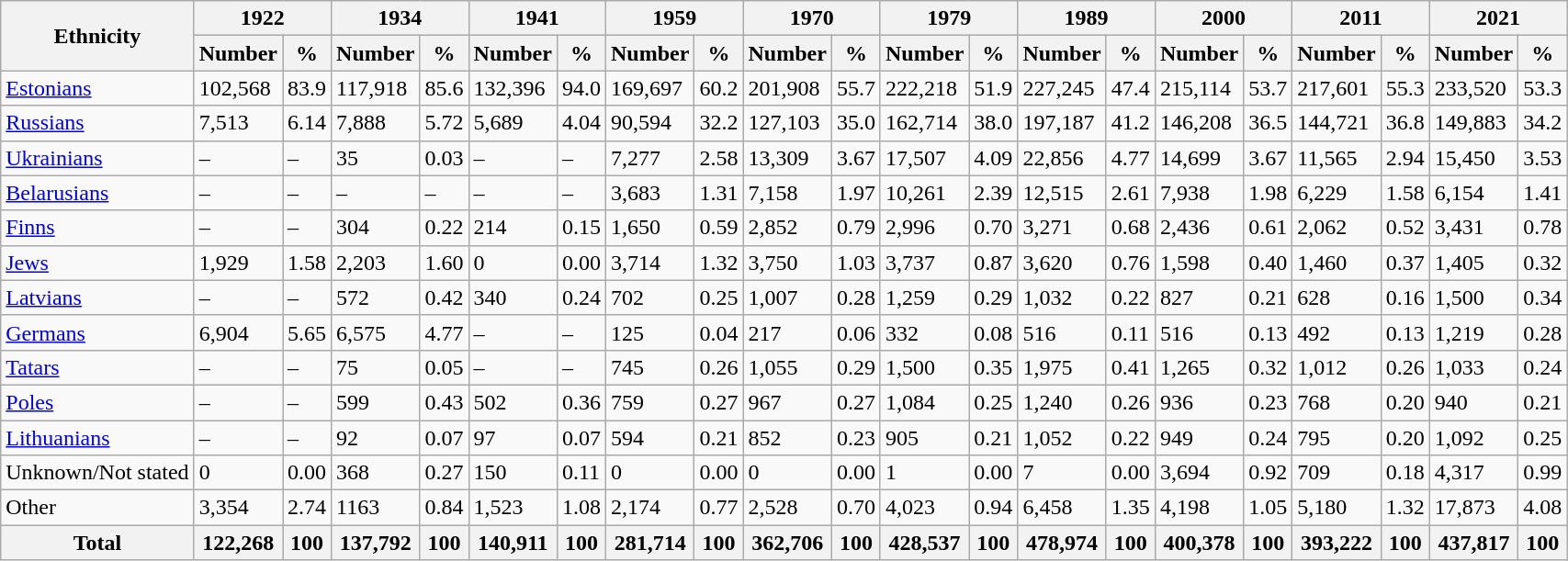<table class="wikitable sortable">
<tr>
<th rowspan="2">Ethnicity</th>
<th colspan="2">1922</th>
<th colspan="2">1934</th>
<th colspan="2">1941</th>
<th colspan="2">1959</th>
<th colspan="2">1970</th>
<th colspan="2">1979</th>
<th colspan="2">1989</th>
<th colspan="2">2000</th>
<th colspan="2">2011</th>
<th colspan="2">2021</th>
</tr>
<tr>
<th>Number</th>
<th>%</th>
<th>Number</th>
<th>%</th>
<th>Number</th>
<th>%</th>
<th>Number</th>
<th>%</th>
<th>Number</th>
<th>%</th>
<th>Number</th>
<th>%</th>
<th>Number</th>
<th>%</th>
<th>Number</th>
<th>%</th>
<th>Number</th>
<th>%</th>
<th>Number</th>
<th>%</th>
</tr>
<tr>
<td><a href='#'>Estonians</a></td>
<td>102,568</td>
<td>83.9</td>
<td>117,918</td>
<td>85.6</td>
<td>132,396</td>
<td>94.0</td>
<td>169,697</td>
<td>60.2</td>
<td>201,908</td>
<td>55.7</td>
<td>222,218</td>
<td>51.9</td>
<td>227,245</td>
<td>47.4</td>
<td>215,114</td>
<td>53.7</td>
<td>217,601</td>
<td>55.3</td>
<td>233,520</td>
<td>53.3</td>
</tr>
<tr>
<td><a href='#'>Russians</a></td>
<td>7,513</td>
<td>6.14</td>
<td>7,888</td>
<td>5.72</td>
<td>5,689</td>
<td>4.04</td>
<td>90,594</td>
<td>32.2</td>
<td>127,103</td>
<td>35.0</td>
<td>162,714</td>
<td>38.0</td>
<td>197,187</td>
<td>41.2</td>
<td>146,208</td>
<td>36.5</td>
<td>144,721</td>
<td>36.8</td>
<td>149,883</td>
<td>34.2</td>
</tr>
<tr>
<td><a href='#'>Ukrainians</a></td>
<td>–</td>
<td>–</td>
<td>35</td>
<td>0.03</td>
<td>–</td>
<td>–</td>
<td>7,277</td>
<td>2.58</td>
<td>13,309</td>
<td>3.67</td>
<td>17,507</td>
<td>4.09</td>
<td>22,856</td>
<td>4.77</td>
<td>14,699</td>
<td>3.67</td>
<td>11,565</td>
<td>2.94</td>
<td>15,450</td>
<td>3.53</td>
</tr>
<tr>
<td><a href='#'>Belarusians</a></td>
<td>–</td>
<td>–</td>
<td>–</td>
<td>–</td>
<td>–</td>
<td>–</td>
<td>3,683</td>
<td>1.31</td>
<td>7,158</td>
<td>1.97</td>
<td>10,261</td>
<td>2.39</td>
<td>12,515</td>
<td>2.61</td>
<td>7,938</td>
<td>1.98</td>
<td>6,229</td>
<td>1.58</td>
<td>6,154</td>
<td>1.41</td>
</tr>
<tr>
<td><a href='#'>Finns</a></td>
<td>–</td>
<td>–</td>
<td>304</td>
<td>0.22</td>
<td>214</td>
<td>0.15</td>
<td>1,650</td>
<td>0.59</td>
<td>2,852</td>
<td>0.79</td>
<td>2,996</td>
<td>0.70</td>
<td>3,271</td>
<td>0.68</td>
<td>2,436</td>
<td>0.61</td>
<td>2,062</td>
<td>0.52</td>
<td>3,431</td>
<td>0.78</td>
</tr>
<tr>
<td><a href='#'>Jews</a></td>
<td>1,929</td>
<td>1.58</td>
<td>2,203</td>
<td>1.60</td>
<td>0</td>
<td>0.00</td>
<td>3,714</td>
<td>1.32</td>
<td>3,750</td>
<td>1.03</td>
<td>3,737</td>
<td>0.87</td>
<td>3,620</td>
<td>0.76</td>
<td>1,598</td>
<td>0.40</td>
<td>1,460</td>
<td>0.37</td>
<td>1,405</td>
<td>0.32</td>
</tr>
<tr>
<td><a href='#'>Latvians</a></td>
<td>–</td>
<td>–</td>
<td>572</td>
<td>0.42</td>
<td>340</td>
<td>0.24</td>
<td>702</td>
<td>0.25</td>
<td>1,007</td>
<td>0.28</td>
<td>1,259</td>
<td>0.29</td>
<td>1,032</td>
<td>0.22</td>
<td>827</td>
<td>0.21</td>
<td>628</td>
<td>0.16</td>
<td>1,500</td>
<td>0.34</td>
</tr>
<tr>
<td><a href='#'>Germans</a></td>
<td>6,904</td>
<td>5.65</td>
<td>6,575</td>
<td>4.77</td>
<td>–</td>
<td>–</td>
<td>125</td>
<td>0.04</td>
<td>217</td>
<td>0.06</td>
<td>332</td>
<td>0.08</td>
<td>516</td>
<td>0.11</td>
<td>516</td>
<td>0.13</td>
<td>492</td>
<td>0.13</td>
<td>1,219</td>
<td>0.28</td>
</tr>
<tr>
<td><a href='#'>Tatars</a></td>
<td>–</td>
<td>–</td>
<td>75</td>
<td>0.05</td>
<td>–</td>
<td>–</td>
<td>745</td>
<td>0.26</td>
<td>1,055</td>
<td>0.29</td>
<td>1,500</td>
<td>0.35</td>
<td>1,975</td>
<td>0.41</td>
<td>1,265</td>
<td>0.32</td>
<td>1,012</td>
<td>0.26</td>
<td>1,033</td>
<td>0.24</td>
</tr>
<tr>
<td><a href='#'>Poles</a></td>
<td>–</td>
<td>–</td>
<td>599</td>
<td>0.43</td>
<td>502</td>
<td>0.36</td>
<td>759</td>
<td>0.27</td>
<td>967</td>
<td>0.27</td>
<td>1,084</td>
<td>0.25</td>
<td>1,240</td>
<td>0.26</td>
<td>936</td>
<td>0.23</td>
<td>768</td>
<td>0.20</td>
<td>940</td>
<td>0.21</td>
</tr>
<tr>
<td><a href='#'>Lithuanians</a></td>
<td>–</td>
<td>–</td>
<td>92</td>
<td>0.07</td>
<td>97</td>
<td>0.07</td>
<td>594</td>
<td>0.21</td>
<td>852</td>
<td>0.23</td>
<td>905</td>
<td>0.21</td>
<td>1,052</td>
<td>0.22</td>
<td>949</td>
<td>0.24</td>
<td>795</td>
<td>0.20</td>
<td>1,092</td>
<td>0.25</td>
</tr>
<tr>
<td>Unknown/Not stated</td>
<td>0</td>
<td>0.00</td>
<td>368</td>
<td>0.27</td>
<td>150</td>
<td>0.11</td>
<td>0</td>
<td>0.00</td>
<td>0</td>
<td>0.00</td>
<td>1</td>
<td>0.00</td>
<td>7</td>
<td>0.00</td>
<td>3,694</td>
<td>0.92</td>
<td>709</td>
<td>0.18</td>
<td>4,317</td>
<td>0.99</td>
</tr>
<tr>
<td>Other</td>
<td>3,354</td>
<td>2.74</td>
<td>1163</td>
<td>0.84</td>
<td>1,523</td>
<td>1.08</td>
<td>2,174</td>
<td>0.77</td>
<td>2,528</td>
<td>0.70</td>
<td>4,023</td>
<td>0.94</td>
<td>6,458</td>
<td>1.35</td>
<td>4,198</td>
<td>1.05</td>
<td>5,180</td>
<td>1.32</td>
<td>17,873</td>
<td>4.08</td>
</tr>
<tr>
<th>Total</th>
<th>122,268</th>
<th>100</th>
<th>137,792</th>
<th>100</th>
<th>140,911</th>
<th>100</th>
<th>281,714</th>
<th>100</th>
<th>362,706</th>
<th>100</th>
<th>428,537</th>
<th>100</th>
<th>478,974</th>
<th>100</th>
<th>400,378</th>
<th>100</th>
<th>393,222</th>
<th>100</th>
<th>437,817</th>
<th>100</th>
</tr>
</table>
